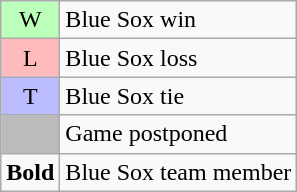<table class="wikitable">
<tr>
<td bgcolor=#bbffbb align=center>W</td>
<td>Blue Sox win</td>
</tr>
<tr>
<td bgcolor=#ffbbbb align=center>L</td>
<td>Blue Sox loss</td>
</tr>
<tr>
<td bgcolor=#bbbbff align=center>T</td>
<td>Blue Sox tie</td>
</tr>
<tr>
<td bgcolor=#bbbbbb> </td>
<td>Game postponed</td>
</tr>
<tr>
<td align=center><strong>Bold</strong></td>
<td>Blue Sox team member</td>
</tr>
</table>
